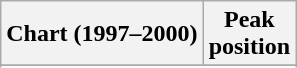<table class="wikitable sortable plainrowheaders">
<tr>
<th>Chart (1997–2000)</th>
<th>Peak<br>position</th>
</tr>
<tr>
</tr>
<tr>
</tr>
<tr>
</tr>
<tr>
</tr>
<tr>
</tr>
<tr>
</tr>
<tr>
</tr>
<tr>
</tr>
<tr>
</tr>
<tr>
</tr>
<tr>
</tr>
<tr>
</tr>
<tr>
</tr>
<tr>
</tr>
<tr>
</tr>
<tr>
</tr>
<tr>
</tr>
<tr>
</tr>
<tr>
</tr>
</table>
